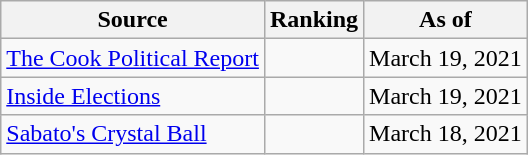<table class="wikitable" style="text-align:center">
<tr>
<th>Source</th>
<th>Ranking</th>
<th>As of</th>
</tr>
<tr>
<td align=left><a href='#'>The Cook Political Report</a></td>
<td></td>
<td>March 19, 2021</td>
</tr>
<tr>
<td align=left><a href='#'>Inside Elections</a></td>
<td></td>
<td>March 19, 2021</td>
</tr>
<tr>
<td align=left><a href='#'>Sabato's Crystal Ball</a></td>
<td></td>
<td>March 18, 2021</td>
</tr>
</table>
